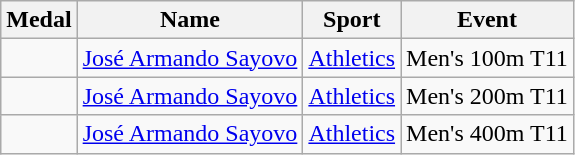<table class= wikitable>
<tr>
<th>Medal</th>
<th>Name</th>
<th>Sport</th>
<th>Event</th>
</tr>
<tr>
<td></td>
<td><a href='#'>José Armando Sayovo</a></td>
<td><a href='#'>Athletics</a></td>
<td>Men's 100m T11</td>
</tr>
<tr>
<td></td>
<td><a href='#'>José Armando Sayovo</a></td>
<td><a href='#'>Athletics</a></td>
<td>Men's 200m T11</td>
</tr>
<tr>
<td></td>
<td><a href='#'>José Armando Sayovo</a></td>
<td><a href='#'>Athletics</a></td>
<td>Men's 400m T11</td>
</tr>
</table>
